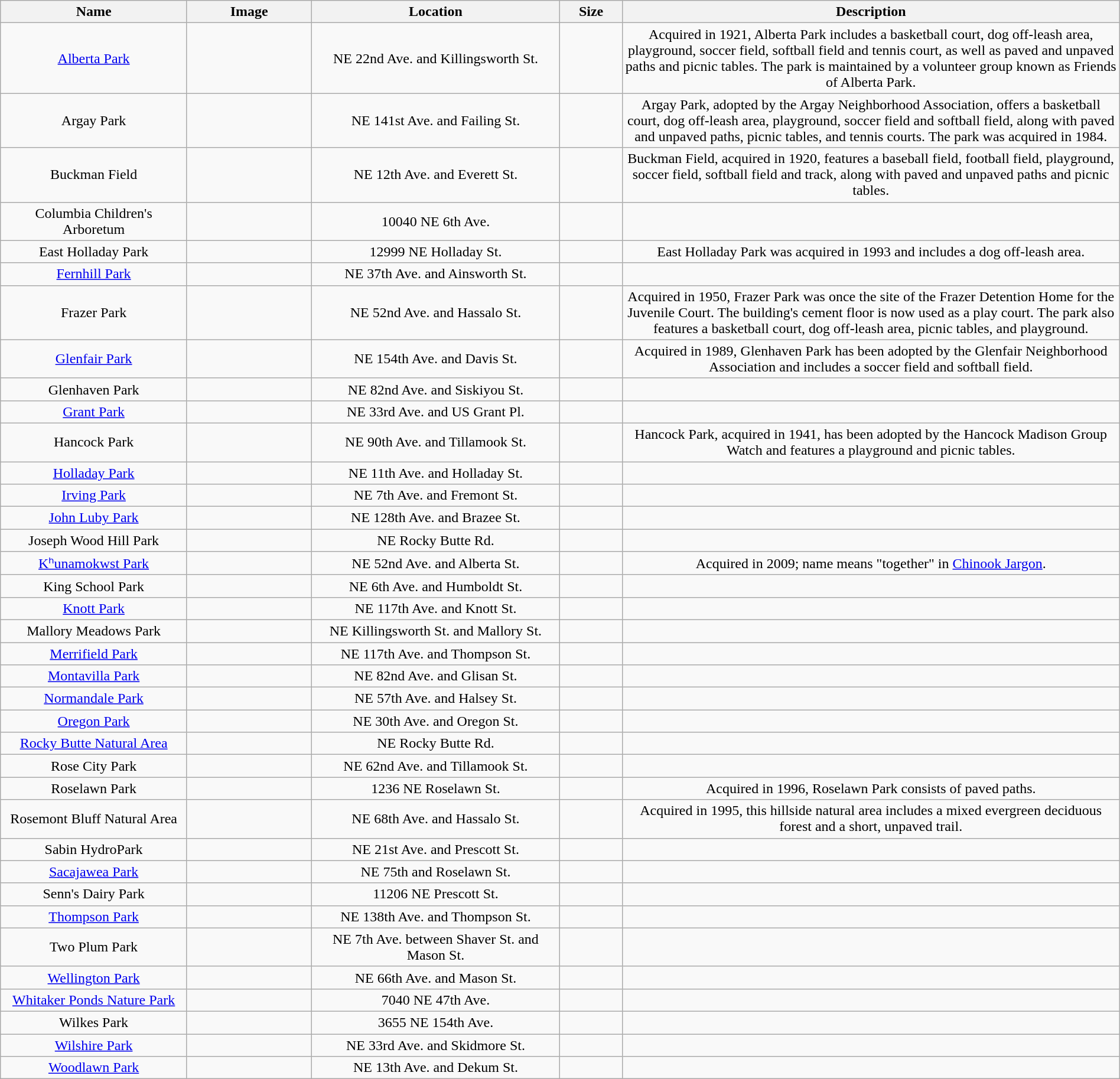<table class="wikitable sortable" style="text-align:center; width:100%">
<tr>
<th width=15%>Name</th>
<th width=10% class = "unsortable">Image</th>
<th width=20%>Location</th>
<th width=5%>Size</th>
<th width=40% class = "unsortable">Description</th>
</tr>
<tr>
<td><a href='#'>Alberta Park</a></td>
<td></td>
<td>NE 22nd Ave. and Killingsworth St.</td>
<td></td>
<td>Acquired in 1921, Alberta Park includes a basketball court, dog off-leash area, playground, soccer field, softball field and tennis court, as well as paved and unpaved paths and picnic tables. The park is maintained by a volunteer group known as Friends of Alberta Park.</td>
</tr>
<tr>
<td>Argay Park</td>
<td></td>
<td>NE 141st Ave. and Failing St.</td>
<td></td>
<td>Argay Park, adopted by the Argay Neighborhood Association, offers a basketball court, dog off-leash area, playground, soccer field and softball field, along with paved and unpaved paths, picnic tables, and tennis courts. The park was acquired in 1984.</td>
</tr>
<tr>
<td>Buckman Field</td>
<td></td>
<td>NE 12th Ave. and Everett St.</td>
<td></td>
<td>Buckman Field, acquired in 1920, features a baseball field, football field, playground, soccer field, softball field and track, along with paved and unpaved paths and picnic tables.</td>
</tr>
<tr>
<td>Columbia Children's Arboretum</td>
<td></td>
<td>10040 NE 6th Ave.</td>
<td></td>
<td></td>
</tr>
<tr>
<td>East Holladay Park</td>
<td></td>
<td>12999 NE Holladay St.</td>
<td></td>
<td>East Holladay Park was acquired in 1993 and includes a dog off-leash area.</td>
</tr>
<tr>
<td><a href='#'>Fernhill Park</a></td>
<td></td>
<td>NE 37th Ave. and Ainsworth St.</td>
<td></td>
<td></td>
</tr>
<tr>
<td>Frazer Park</td>
<td></td>
<td>NE 52nd Ave. and Hassalo St.</td>
<td></td>
<td>Acquired in 1950, Frazer Park was once the site of the Frazer Detention Home for the Juvenile Court. The building's cement floor is now used as a play court. The park also features a basketball court, dog off-leash area, picnic tables, and playground.</td>
</tr>
<tr>
<td><a href='#'>Glenfair Park</a></td>
<td></td>
<td>NE 154th Ave. and Davis St.</td>
<td></td>
<td>Acquired in 1989, Glenhaven Park has been adopted by the Glenfair Neighborhood Association and includes a soccer field and softball field.</td>
</tr>
<tr>
<td>Glenhaven Park</td>
<td></td>
<td>NE 82nd Ave. and Siskiyou St.</td>
<td></td>
<td></td>
</tr>
<tr>
<td><a href='#'>Grant Park</a></td>
<td></td>
<td>NE 33rd Ave. and US Grant Pl.</td>
<td></td>
<td></td>
</tr>
<tr>
<td>Hancock Park</td>
<td></td>
<td>NE 90th Ave. and Tillamook St.</td>
<td></td>
<td>Hancock Park, acquired in 1941, has been adopted by the Hancock Madison Group Watch and features a playground and picnic tables.</td>
</tr>
<tr>
<td><a href='#'>Holladay Park</a></td>
<td></td>
<td>NE 11th Ave. and Holladay St.</td>
<td></td>
<td></td>
</tr>
<tr>
<td><a href='#'>Irving Park</a></td>
<td></td>
<td>NE 7th Ave. and Fremont St.</td>
<td></td>
<td></td>
</tr>
<tr>
<td><a href='#'>John Luby Park</a></td>
<td></td>
<td>NE 128th Ave. and Brazee St.</td>
<td></td>
<td></td>
</tr>
<tr>
<td>Joseph Wood Hill Park</td>
<td></td>
<td>NE Rocky Butte Rd.</td>
<td></td>
<td></td>
</tr>
<tr>
<td><a href='#'>Kʰunamokwst Park</a></td>
<td></td>
<td>NE 52nd Ave. and Alberta St.</td>
<td></td>
<td>Acquired in 2009; name means "together" in <a href='#'>Chinook Jargon</a>.</td>
</tr>
<tr>
<td>King School Park</td>
<td></td>
<td>NE 6th Ave. and Humboldt St.</td>
<td></td>
<td></td>
</tr>
<tr>
<td><a href='#'>Knott Park</a></td>
<td></td>
<td>NE 117th Ave. and Knott St.</td>
<td></td>
<td></td>
</tr>
<tr>
<td>Mallory Meadows Park</td>
<td></td>
<td>NE Killingsworth St. and Mallory St.</td>
<td></td>
<td></td>
</tr>
<tr>
<td><a href='#'>Merrifield Park</a></td>
<td></td>
<td>NE 117th Ave. and Thompson St.</td>
<td></td>
<td></td>
</tr>
<tr>
<td><a href='#'>Montavilla Park</a></td>
<td></td>
<td>NE 82nd Ave. and Glisan St.</td>
<td></td>
<td></td>
</tr>
<tr>
<td><a href='#'>Normandale Park</a></td>
<td></td>
<td>NE 57th Ave. and Halsey St.</td>
<td></td>
<td></td>
</tr>
<tr>
<td><a href='#'>Oregon Park</a></td>
<td></td>
<td>NE 30th Ave. and Oregon St.</td>
<td></td>
<td></td>
</tr>
<tr>
<td><a href='#'>Rocky Butte Natural Area</a></td>
<td></td>
<td>NE Rocky Butte Rd.</td>
<td></td>
<td></td>
</tr>
<tr>
<td>Rose City Park</td>
<td></td>
<td>NE 62nd Ave. and Tillamook St.</td>
<td></td>
<td></td>
</tr>
<tr>
<td>Roselawn Park</td>
<td></td>
<td>1236 NE Roselawn St.</td>
<td></td>
<td>Acquired in 1996, Roselawn Park consists of paved paths.</td>
</tr>
<tr>
<td>Rosemont Bluff Natural Area</td>
<td></td>
<td>NE 68th Ave. and Hassalo St.</td>
<td></td>
<td>Acquired in 1995, this hillside natural area includes a mixed evergreen deciduous forest and a short, unpaved trail. </td>
</tr>
<tr>
<td>Sabin HydroPark</td>
<td></td>
<td>NE 21st Ave. and Prescott St.</td>
<td></td>
<td></td>
</tr>
<tr>
<td><a href='#'>Sacajawea Park</a></td>
<td></td>
<td>NE 75th and Roselawn St.</td>
<td></td>
<td></td>
</tr>
<tr>
<td>Senn's Dairy Park</td>
<td></td>
<td>11206 NE Prescott St.</td>
<td></td>
<td></td>
</tr>
<tr>
<td><a href='#'>Thompson Park</a></td>
<td></td>
<td>NE 138th Ave. and Thompson St.</td>
<td></td>
<td></td>
</tr>
<tr>
<td>Two Plum Park</td>
<td></td>
<td>NE 7th Ave. between Shaver St. and Mason St.</td>
<td></td>
<td></td>
</tr>
<tr>
<td><a href='#'>Wellington Park</a></td>
<td></td>
<td>NE 66th Ave. and Mason St.</td>
<td></td>
<td></td>
</tr>
<tr>
<td><a href='#'>Whitaker Ponds Nature Park</a></td>
<td></td>
<td>7040 NE 47th Ave.</td>
<td></td>
<td></td>
</tr>
<tr>
<td>Wilkes Park</td>
<td></td>
<td>3655 NE 154th Ave.</td>
<td></td>
<td></td>
</tr>
<tr>
<td><a href='#'>Wilshire Park</a></td>
<td></td>
<td>NE 33rd Ave. and Skidmore St.</td>
<td></td>
<td></td>
</tr>
<tr>
<td><a href='#'>Woodlawn Park</a></td>
<td></td>
<td>NE 13th Ave. and Dekum St.</td>
<td></td>
<td></td>
</tr>
</table>
